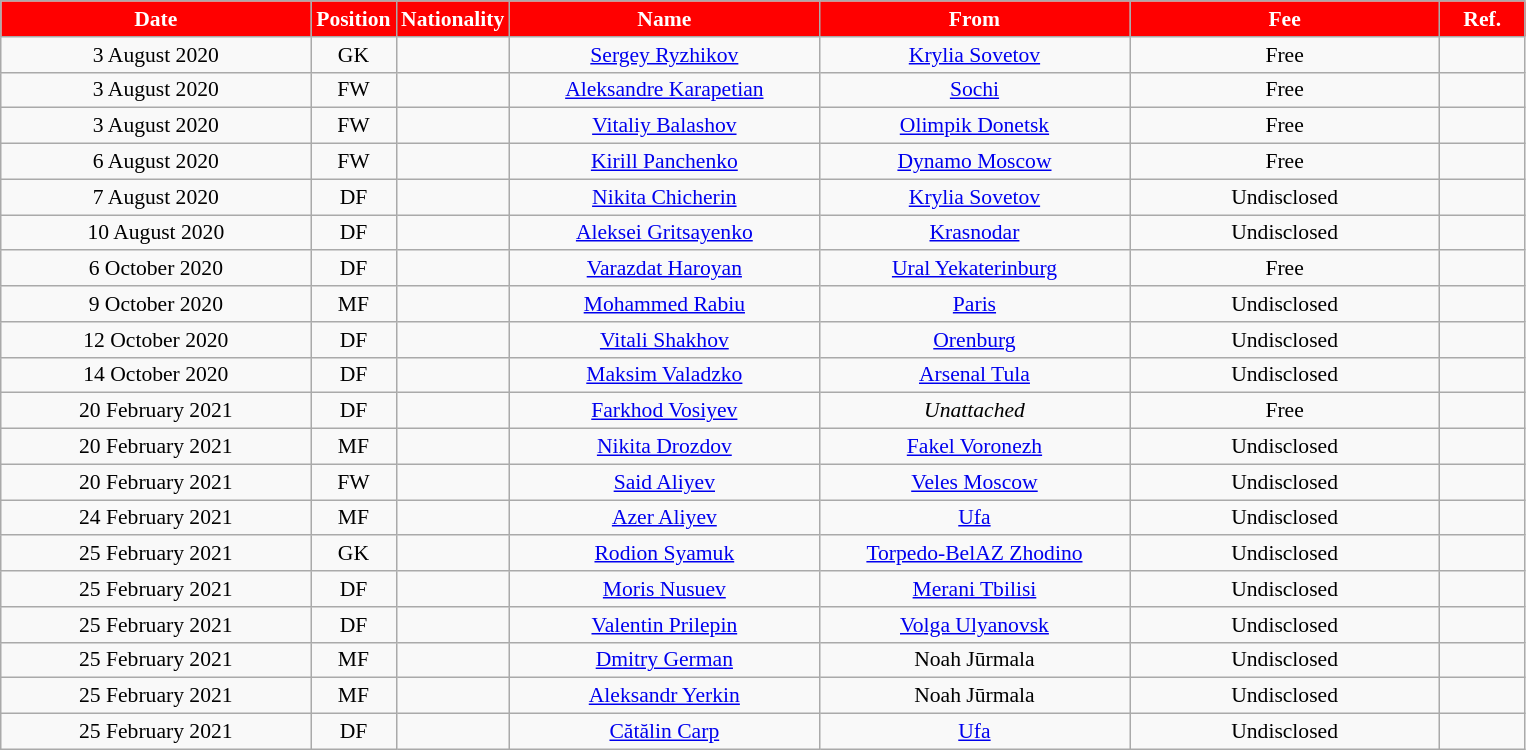<table class="wikitable"  style="text-align:center; font-size:90%; ">
<tr>
<th style="background:#FF0000; color:white; width:200px;">Date</th>
<th style="background:#FF0000; color:white; width:50px;">Position</th>
<th style="background:#FF0000; color:white; width:505x;">Nationality</th>
<th style="background:#FF0000; color:white; width:200px;">Name</th>
<th style="background:#FF0000; color:white; width:200px;">From</th>
<th style="background:#FF0000; color:white; width:200px;">Fee</th>
<th style="background:#FF0000; color:white; width:50px;">Ref.</th>
</tr>
<tr>
<td>3 August 2020</td>
<td>GK</td>
<td></td>
<td><a href='#'>Sergey Ryzhikov</a></td>
<td><a href='#'>Krylia Sovetov</a></td>
<td>Free</td>
<td></td>
</tr>
<tr>
<td>3 August 2020</td>
<td>FW</td>
<td></td>
<td><a href='#'>Aleksandre Karapetian</a></td>
<td><a href='#'>Sochi</a></td>
<td>Free</td>
<td></td>
</tr>
<tr>
<td>3 August 2020</td>
<td>FW</td>
<td></td>
<td><a href='#'>Vitaliy Balashov</a></td>
<td><a href='#'>Olimpik Donetsk</a></td>
<td>Free</td>
<td></td>
</tr>
<tr>
<td>6 August 2020</td>
<td>FW</td>
<td></td>
<td><a href='#'>Kirill Panchenko</a></td>
<td><a href='#'>Dynamo Moscow</a></td>
<td>Free</td>
<td></td>
</tr>
<tr>
<td>7 August 2020</td>
<td>DF</td>
<td></td>
<td><a href='#'>Nikita Chicherin</a></td>
<td><a href='#'>Krylia Sovetov</a></td>
<td>Undisclosed</td>
<td></td>
</tr>
<tr>
<td>10 August 2020</td>
<td>DF</td>
<td></td>
<td><a href='#'>Aleksei Gritsayenko</a></td>
<td><a href='#'>Krasnodar</a></td>
<td>Undisclosed</td>
<td></td>
</tr>
<tr>
<td>6 October 2020</td>
<td>DF</td>
<td></td>
<td><a href='#'>Varazdat Haroyan</a></td>
<td><a href='#'>Ural Yekaterinburg</a></td>
<td>Free</td>
<td></td>
</tr>
<tr>
<td>9 October 2020</td>
<td>MF</td>
<td></td>
<td><a href='#'>Mohammed Rabiu</a></td>
<td><a href='#'>Paris</a></td>
<td>Undisclosed</td>
<td></td>
</tr>
<tr>
<td>12 October 2020</td>
<td>DF</td>
<td></td>
<td><a href='#'>Vitali Shakhov</a></td>
<td><a href='#'>Orenburg</a></td>
<td>Undisclosed</td>
<td></td>
</tr>
<tr>
<td>14 October 2020</td>
<td>DF</td>
<td></td>
<td><a href='#'>Maksim Valadzko</a></td>
<td><a href='#'>Arsenal Tula</a></td>
<td>Undisclosed</td>
<td></td>
</tr>
<tr>
<td>20 February 2021</td>
<td>DF</td>
<td></td>
<td><a href='#'>Farkhod Vosiyev</a></td>
<td><em>Unattached</em></td>
<td>Free</td>
<td></td>
</tr>
<tr>
<td>20 February 2021</td>
<td>MF</td>
<td></td>
<td><a href='#'>Nikita Drozdov</a></td>
<td><a href='#'>Fakel Voronezh</a></td>
<td>Undisclosed</td>
<td></td>
</tr>
<tr>
<td>20 February 2021</td>
<td>FW</td>
<td></td>
<td><a href='#'>Said Aliyev</a></td>
<td><a href='#'>Veles Moscow</a></td>
<td>Undisclosed</td>
<td></td>
</tr>
<tr>
<td>24 February 2021</td>
<td>MF</td>
<td></td>
<td><a href='#'>Azer Aliyev</a></td>
<td><a href='#'>Ufa</a></td>
<td>Undisclosed</td>
<td></td>
</tr>
<tr>
<td>25 February 2021</td>
<td>GK</td>
<td></td>
<td><a href='#'>Rodion Syamuk</a></td>
<td><a href='#'>Torpedo-BelAZ Zhodino</a></td>
<td>Undisclosed</td>
<td></td>
</tr>
<tr>
<td>25 February 2021</td>
<td>DF</td>
<td></td>
<td><a href='#'>Moris Nusuev</a></td>
<td><a href='#'>Merani Tbilisi</a></td>
<td>Undisclosed</td>
<td></td>
</tr>
<tr>
<td>25 February 2021</td>
<td>DF</td>
<td></td>
<td><a href='#'>Valentin Prilepin</a></td>
<td><a href='#'>Volga Ulyanovsk</a></td>
<td>Undisclosed</td>
<td></td>
</tr>
<tr>
<td>25 February 2021</td>
<td>MF</td>
<td></td>
<td><a href='#'>Dmitry German</a></td>
<td>Noah Jūrmala</td>
<td>Undisclosed</td>
<td></td>
</tr>
<tr>
<td>25 February 2021</td>
<td>MF</td>
<td></td>
<td><a href='#'>Aleksandr Yerkin</a></td>
<td>Noah Jūrmala</td>
<td>Undisclosed</td>
<td></td>
</tr>
<tr>
<td>25 February 2021</td>
<td>DF</td>
<td></td>
<td><a href='#'>Cătălin Carp</a></td>
<td><a href='#'>Ufa</a></td>
<td>Undisclosed</td>
<td></td>
</tr>
</table>
